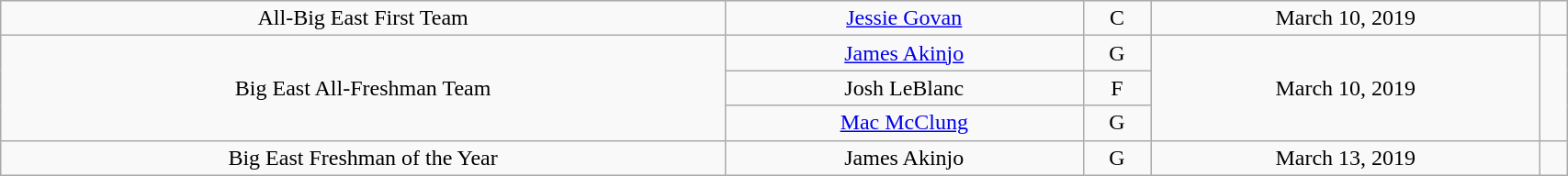<table class="wikitable" style="width: 90%;text-align: center;">
<tr align="center">
<td rowspan="1">All-Big East First Team</td>
<td><a href='#'>Jessie Govan</a></td>
<td>C</td>
<td>March 10, 2019</td>
<td></td>
</tr>
<tr align="center">
<td rowspan="3">Big East All-Freshman Team</td>
<td><a href='#'>James Akinjo</a></td>
<td>G</td>
<td rowspan="3">March 10, 2019</td>
<td rowspan="3"></td>
</tr>
<tr align="center">
<td>Josh LeBlanc</td>
<td>F</td>
</tr>
<tr align="center">
<td><a href='#'>Mac McClung</a></td>
<td>G</td>
</tr>
<tr align="center">
<td rowspan="1">Big East Freshman of the Year</td>
<td>James Akinjo</td>
<td>G</td>
<td>March 13, 2019</td>
<td></td>
</tr>
</table>
